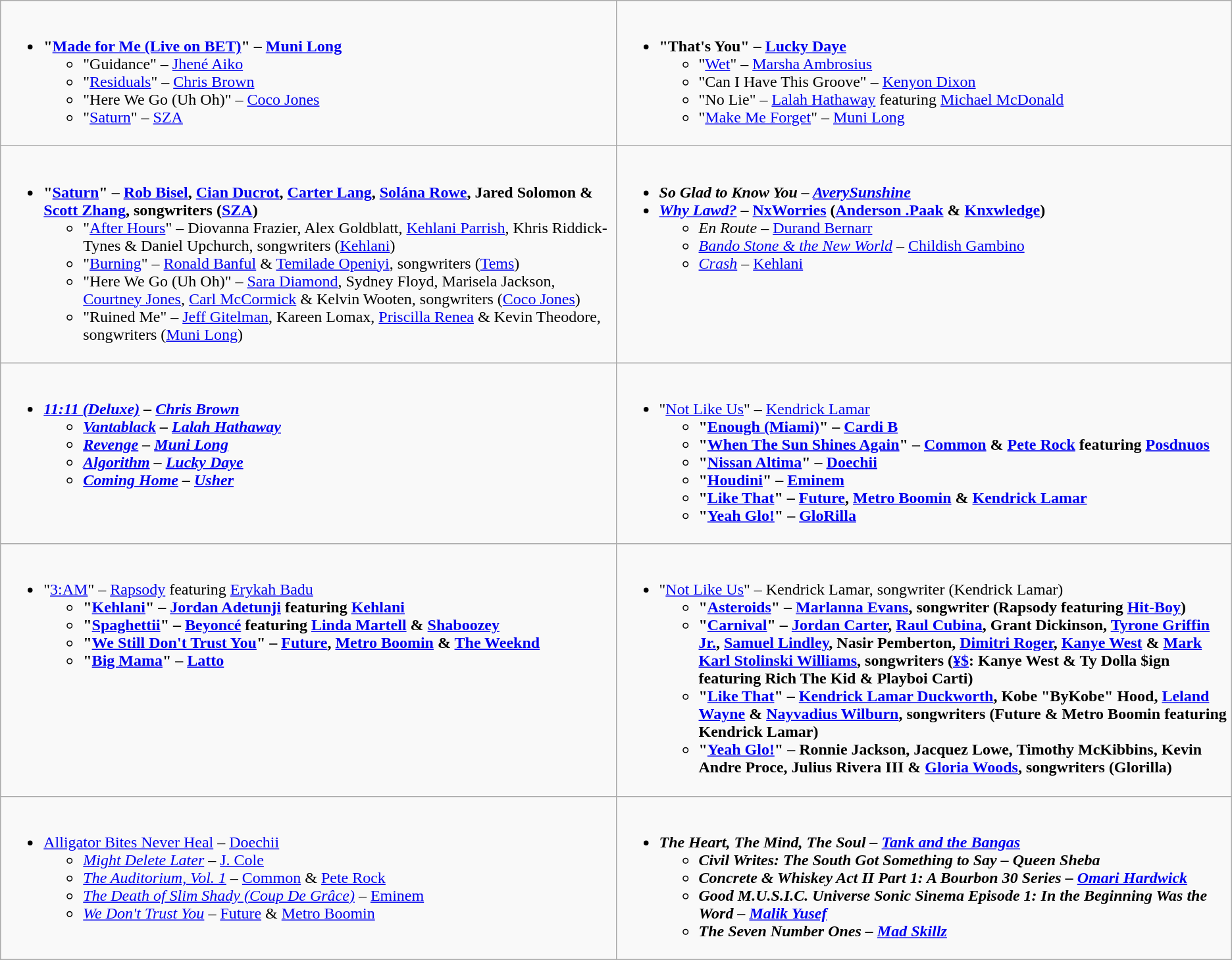<table class="wikitable">
<tr>
<td style="vertical-align:top;" width="50%"><br><ul><li><strong>"<a href='#'>Made for Me (Live on BET)</a>" – <a href='#'>Muni Long</a></strong><ul><li>"Guidance" – <a href='#'>Jhené Aiko</a></li><li>"<a href='#'>Residuals</a>" – <a href='#'>Chris Brown</a></li><li>"Here We Go (Uh Oh)" – <a href='#'>Coco Jones</a></li><li>"<a href='#'>Saturn</a>" – <a href='#'>SZA</a></li></ul></li></ul></td>
<td style="vertical-align:top;" width="50%"><br><ul><li><strong>"That's You" – <a href='#'>Lucky Daye</a></strong><ul><li>"<a href='#'>Wet</a>" – <a href='#'>Marsha Ambrosius</a></li><li>"Can I Have This Groove" – <a href='#'>Kenyon Dixon</a></li><li>"No Lie" – <a href='#'>Lalah Hathaway</a> featuring <a href='#'>Michael McDonald</a></li><li>"<a href='#'>Make Me Forget</a>" – <a href='#'>Muni Long</a></li></ul></li></ul></td>
</tr>
<tr>
<td style="vertical-align:top;" width="50%"><br><ul><li><strong>"<a href='#'>Saturn</a>" – <a href='#'>Rob Bisel</a>, <a href='#'>Cian Ducrot</a>, <a href='#'>Carter Lang</a>, <a href='#'>Solána Rowe</a>, Jared Solomon & <a href='#'>Scott Zhang</a>, songwriters (<a href='#'>SZA</a>)</strong><ul><li>"<a href='#'>After Hours</a>" – Diovanna Frazier, Alex Goldblatt, <a href='#'>Kehlani Parrish</a>, Khris Riddick-Tynes & Daniel Upchurch, songwriters (<a href='#'>Kehlani</a>)</li><li>"<a href='#'>Burning</a>" – <a href='#'>Ronald Banful</a> & <a href='#'>Temilade Openiyi</a>, songwriters (<a href='#'>Tems</a>)</li><li>"Here We Go (Uh Oh)" – <a href='#'>Sara Diamond</a>, Sydney Floyd, Marisela Jackson, <a href='#'>Courtney Jones</a>, <a href='#'>Carl McCormick</a> & Kelvin Wooten, songwriters (<a href='#'>Coco Jones</a>)</li><li>"Ruined Me" – <a href='#'>Jeff Gitelman</a>, Kareen Lomax, <a href='#'>Priscilla Renea</a> & Kevin Theodore, songwriters (<a href='#'>Muni Long</a>)</li></ul></li></ul></td>
<td style="vertical-align:top;" width="50%"><br><ul><li><strong><em>So Glad to Know You<em> – <a href='#'>AverySunshine</a><strong></li><li></em></strong><a href='#'>Why Lawd?</a></em> – <a href='#'>NxWorries</a> (<a href='#'>Anderson .Paak</a> & <a href='#'>Knxwledge</a>)</strong><ul><li><em>En Route</em> – <a href='#'>Durand Bernarr</a></li><li><em><a href='#'>Bando Stone & the New World</a></em> – <a href='#'>Childish Gambino</a></li><li><em><a href='#'>Crash</a></em> – <a href='#'>Kehlani</a></li></ul></li></ul></td>
</tr>
<tr>
<td style="vertical-align:top;" width="50%"><br><ul><li><strong><em><a href='#'>11:11 (Deluxe)</a><em> – <a href='#'>Chris Brown</a><strong><ul><li></em><a href='#'>Vantablack</a><em> – <a href='#'>Lalah Hathaway</a></li><li></em><a href='#'>Revenge</a><em> – <a href='#'>Muni Long</a></li><li></em><a href='#'>Algorithm</a><em> – <a href='#'>Lucky Daye</a></li><li></em><a href='#'>Coming Home</a><em> – <a href='#'>Usher</a></li></ul></li></ul></td>
<td style="vertical-align:top;" width="50%"><br><ul><li></strong>"<a href='#'>Not Like Us</a>" – <a href='#'>Kendrick Lamar</a><strong><ul><li>"<a href='#'>Enough (Miami)</a>" – <a href='#'>Cardi B</a></li><li>"<a href='#'>When The Sun Shines Again</a>" – <a href='#'>Common</a> & <a href='#'>Pete Rock</a> featuring <a href='#'>Posdnuos</a></li><li>"<a href='#'>Nissan Altima</a>" – <a href='#'>Doechii</a></li><li>"<a href='#'>Houdini</a>" – <a href='#'>Eminem</a></li><li>"<a href='#'>Like That</a>" – <a href='#'>Future</a>, <a href='#'>Metro Boomin</a> & <a href='#'>Kendrick Lamar</a></li><li>"<a href='#'>Yeah Glo!</a>" – <a href='#'>GloRilla</a></li></ul></li></ul></td>
</tr>
<tr>
<td style="vertical-align:top;" width="50%"><br><ul><li></strong>"<a href='#'>3:AM</a>" – <a href='#'>Rapsody</a> featuring <a href='#'>Erykah Badu</a><strong><ul><li>"<a href='#'>Kehlani</a>" – <a href='#'>Jordan Adetunji</a> featuring <a href='#'>Kehlani</a></li><li>"<a href='#'>Spaghettii</a>" – <a href='#'>Beyoncé</a> featuring <a href='#'>Linda Martell</a> & <a href='#'>Shaboozey</a></li><li>"<a href='#'>We Still Don't Trust You</a>" – <a href='#'>Future</a>, <a href='#'>Metro Boomin</a> & <a href='#'>The Weeknd</a></li><li>"<a href='#'>Big Mama</a>" – <a href='#'>Latto</a></li></ul></li></ul></td>
<td style="vertical-align:top;" width="50%"><br><ul><li></strong>"<a href='#'>Not Like Us</a>" – Kendrick Lamar, songwriter (Kendrick Lamar)<strong><ul><li>"<a href='#'>Asteroids</a>" – <a href='#'>Marlanna Evans</a>, songwriter (Rapsody featuring <a href='#'>Hit-Boy</a>)</li><li>"<a href='#'>Carnival</a>" – <a href='#'>Jordan Carter</a>, <a href='#'>Raul Cubina</a>, Grant Dickinson, <a href='#'>Tyrone Griffin Jr.</a>, <a href='#'>Samuel Lindley</a>, Nasir Pemberton, <a href='#'>Dimitri Roger</a>, <a href='#'>Kanye West</a> & <a href='#'>Mark Karl Stolinski Williams</a>, songwriters (<a href='#'>¥$</a>: Kanye West & Ty Dolla $ign featuring Rich The Kid & Playboi Carti)</li><li>"<a href='#'>Like That</a>" – <a href='#'>Kendrick Lamar Duckworth</a>, Kobe "ByKobe" Hood, <a href='#'>Leland Wayne</a> & <a href='#'>Nayvadius Wilburn</a>, songwriters (Future & Metro Boomin featuring Kendrick Lamar)</li><li>"<a href='#'>Yeah Glo!</a>" – Ronnie Jackson, Jacquez Lowe, Timothy McKibbins, Kevin Andre Proce, Julius Rivera III & <a href='#'>Gloria Woods</a>, songwriters (Glorilla)</li></ul></li></ul></td>
</tr>
<tr>
<td style="vertical-align:top;" width="50%"><br><ul><li></em></strong><a href='#'>Alligator Bites Never Heal</a></em> – <a href='#'>Doechii</a></strong><ul><li><em><a href='#'>Might Delete Later</a></em> – <a href='#'>J. Cole</a></li><li><em><a href='#'>The Auditorium, Vol. 1</a></em> – <a href='#'>Common</a> & <a href='#'>Pete Rock</a></li><li><em><a href='#'>The Death of Slim Shady (Coup De Grâce)</a></em> – <a href='#'>Eminem</a></li><li><em><a href='#'>We Don't Trust You</a></em> – <a href='#'>Future</a> & <a href='#'>Metro Boomin</a></li></ul></li></ul></td>
<td style="vertical-align:top;" width="50%"><br><ul><li><strong><em>The Heart, The Mind, The Soul<em> – <a href='#'>Tank and the Bangas</a><strong><ul><li></em>Civil Writes: The South Got Something to Say<em> – Queen Sheba</li><li></em>Concrete & Whiskey Act II Part 1: A Bourbon 30 Series<em> – <a href='#'>Omari Hardwick</a></li><li></em>Good M.U.S.I.C. Universe Sonic Sinema Episode 1: In the Beginning Was the Word<em> – <a href='#'>Malik Yusef</a></li><li></em>The Seven Number Ones<em> – <a href='#'>Mad Skillz</a></li></ul></li></ul></td>
</tr>
</table>
